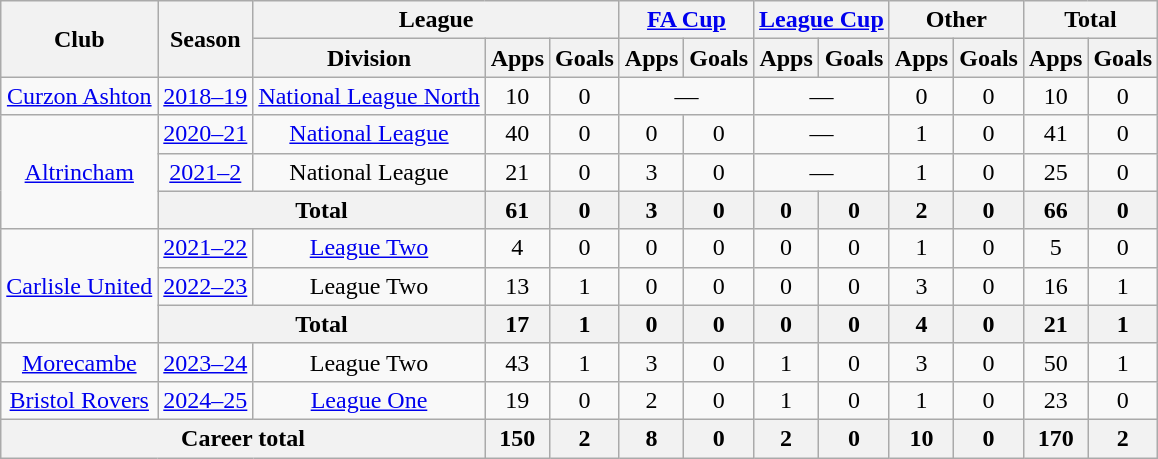<table class="wikitable" style="text-align: center">
<tr>
<th rowspan="2">Club</th>
<th rowspan="2">Season</th>
<th colspan="3">League</th>
<th colspan="2"><a href='#'>FA Cup</a></th>
<th colspan="2"><a href='#'>League Cup</a></th>
<th colspan="2">Other</th>
<th colspan="2">Total</th>
</tr>
<tr>
<th>Division</th>
<th>Apps</th>
<th>Goals</th>
<th>Apps</th>
<th>Goals</th>
<th>Apps</th>
<th>Goals</th>
<th>Apps</th>
<th>Goals</th>
<th>Apps</th>
<th>Goals</th>
</tr>
<tr>
<td><a href='#'>Curzon Ashton</a></td>
<td><a href='#'>2018–19</a></td>
<td><a href='#'>National League North</a></td>
<td>10</td>
<td>0</td>
<td colspan="2">—</td>
<td colspan="2">—</td>
<td>0</td>
<td>0</td>
<td>10</td>
<td>0</td>
</tr>
<tr>
<td rowspan="3"><a href='#'>Altrincham</a></td>
<td><a href='#'>2020–21</a></td>
<td><a href='#'>National League</a></td>
<td>40</td>
<td>0</td>
<td>0</td>
<td>0</td>
<td colspan="2">—</td>
<td>1</td>
<td>0</td>
<td>41</td>
<td>0</td>
</tr>
<tr>
<td><a href='#'>2021–2</a></td>
<td>National League</td>
<td>21</td>
<td>0</td>
<td>3</td>
<td>0</td>
<td colspan="2">—</td>
<td>1</td>
<td>0</td>
<td>25</td>
<td>0</td>
</tr>
<tr>
<th colspan="2">Total</th>
<th>61</th>
<th>0</th>
<th>3</th>
<th>0</th>
<th>0</th>
<th>0</th>
<th>2</th>
<th>0</th>
<th>66</th>
<th>0</th>
</tr>
<tr>
<td rowspan="3"><a href='#'>Carlisle United</a></td>
<td><a href='#'>2021–22</a></td>
<td><a href='#'>League Two</a></td>
<td>4</td>
<td>0</td>
<td>0</td>
<td>0</td>
<td>0</td>
<td>0</td>
<td>1</td>
<td>0</td>
<td>5</td>
<td>0</td>
</tr>
<tr>
<td><a href='#'>2022–23</a></td>
<td>League Two</td>
<td>13</td>
<td>1</td>
<td>0</td>
<td>0</td>
<td>0</td>
<td>0</td>
<td>3</td>
<td>0</td>
<td>16</td>
<td>1</td>
</tr>
<tr>
<th colspan="2">Total</th>
<th>17</th>
<th>1</th>
<th>0</th>
<th>0</th>
<th>0</th>
<th>0</th>
<th>4</th>
<th>0</th>
<th>21</th>
<th>1</th>
</tr>
<tr>
<td><a href='#'>Morecambe</a></td>
<td><a href='#'>2023–24</a></td>
<td>League Two</td>
<td>43</td>
<td>1</td>
<td>3</td>
<td>0</td>
<td>1</td>
<td>0</td>
<td>3</td>
<td>0</td>
<td>50</td>
<td>1</td>
</tr>
<tr>
<td><a href='#'>Bristol Rovers</a></td>
<td><a href='#'>2024–25</a></td>
<td><a href='#'>League One</a></td>
<td>19</td>
<td>0</td>
<td>2</td>
<td>0</td>
<td>1</td>
<td>0</td>
<td>1</td>
<td>0</td>
<td>23</td>
<td>0</td>
</tr>
<tr>
<th colspan="3">Career total</th>
<th>150</th>
<th>2</th>
<th>8</th>
<th>0</th>
<th>2</th>
<th>0</th>
<th>10</th>
<th>0</th>
<th>170</th>
<th>2</th>
</tr>
</table>
